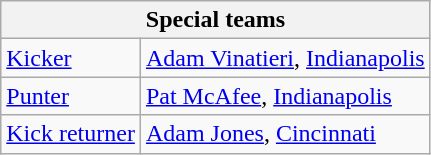<table class="wikitable">
<tr>
<th colspan="6">Special teams</th>
</tr>
<tr>
<td><a href='#'>Kicker</a></td>
<td><a href='#'>Adam Vinatieri</a>, <a href='#'>Indianapolis</a></td>
</tr>
<tr>
<td><a href='#'>Punter</a></td>
<td><a href='#'>Pat McAfee</a>, <a href='#'>Indianapolis</a></td>
</tr>
<tr>
<td><a href='#'>Kick returner</a></td>
<td><a href='#'>Adam Jones</a>, <a href='#'>Cincinnati</a></td>
</tr>
</table>
